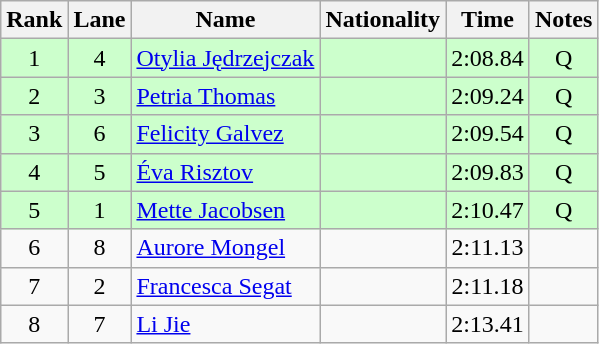<table class="wikitable sortable" style="text-align:center">
<tr>
<th>Rank</th>
<th>Lane</th>
<th>Name</th>
<th>Nationality</th>
<th>Time</th>
<th>Notes</th>
</tr>
<tr bgcolor=#ccffcc>
<td>1</td>
<td>4</td>
<td align=left><a href='#'>Otylia Jędrzejczak</a></td>
<td align=left></td>
<td>2:08.84</td>
<td>Q</td>
</tr>
<tr bgcolor=#ccffcc>
<td>2</td>
<td>3</td>
<td align=left><a href='#'>Petria Thomas</a></td>
<td align=left></td>
<td>2:09.24</td>
<td>Q</td>
</tr>
<tr bgcolor=#ccffcc>
<td>3</td>
<td>6</td>
<td align=left><a href='#'>Felicity Galvez</a></td>
<td align=left></td>
<td>2:09.54</td>
<td>Q</td>
</tr>
<tr bgcolor=#ccffcc>
<td>4</td>
<td>5</td>
<td align=left><a href='#'>Éva Risztov</a></td>
<td align=left></td>
<td>2:09.83</td>
<td>Q</td>
</tr>
<tr bgcolor=#ccffcc>
<td>5</td>
<td>1</td>
<td align=left><a href='#'>Mette Jacobsen</a></td>
<td align=left></td>
<td>2:10.47</td>
<td>Q</td>
</tr>
<tr>
<td>6</td>
<td>8</td>
<td align=left><a href='#'>Aurore Mongel</a></td>
<td align=left></td>
<td>2:11.13</td>
<td></td>
</tr>
<tr>
<td>7</td>
<td>2</td>
<td align=left><a href='#'>Francesca Segat</a></td>
<td align=left></td>
<td>2:11.18</td>
<td></td>
</tr>
<tr>
<td>8</td>
<td>7</td>
<td align=left><a href='#'>Li Jie</a></td>
<td align=left></td>
<td>2:13.41</td>
<td></td>
</tr>
</table>
